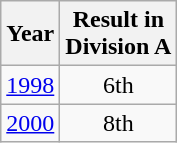<table class="wikitable" style="text-align:center">
<tr>
<th>Year</th>
<th>Result in<br>Division A</th>
</tr>
<tr>
<td><a href='#'>1998</a></td>
<td>6th</td>
</tr>
<tr>
<td><a href='#'>2000</a></td>
<td>8th</td>
</tr>
</table>
